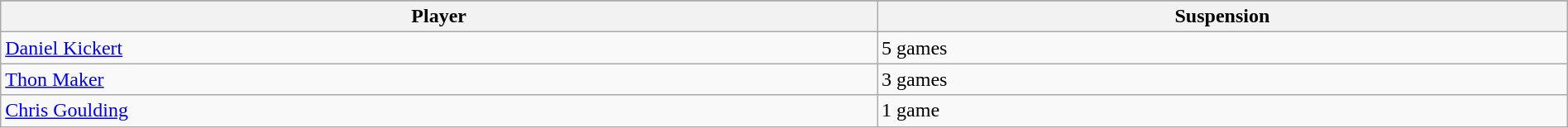<table class="wikitable sortable" width=100%>
<tr>
</tr>
<tr>
<th>Player</th>
<th>Suspension</th>
</tr>
<tr>
<td><a href='#'>Daniel Kickert</a></td>
<td>5 games</td>
</tr>
<tr>
<td><a href='#'>Thon Maker</a></td>
<td>3 games</td>
</tr>
<tr>
<td><a href='#'>Chris Goulding</a></td>
<td>1 game</td>
</tr>
</table>
